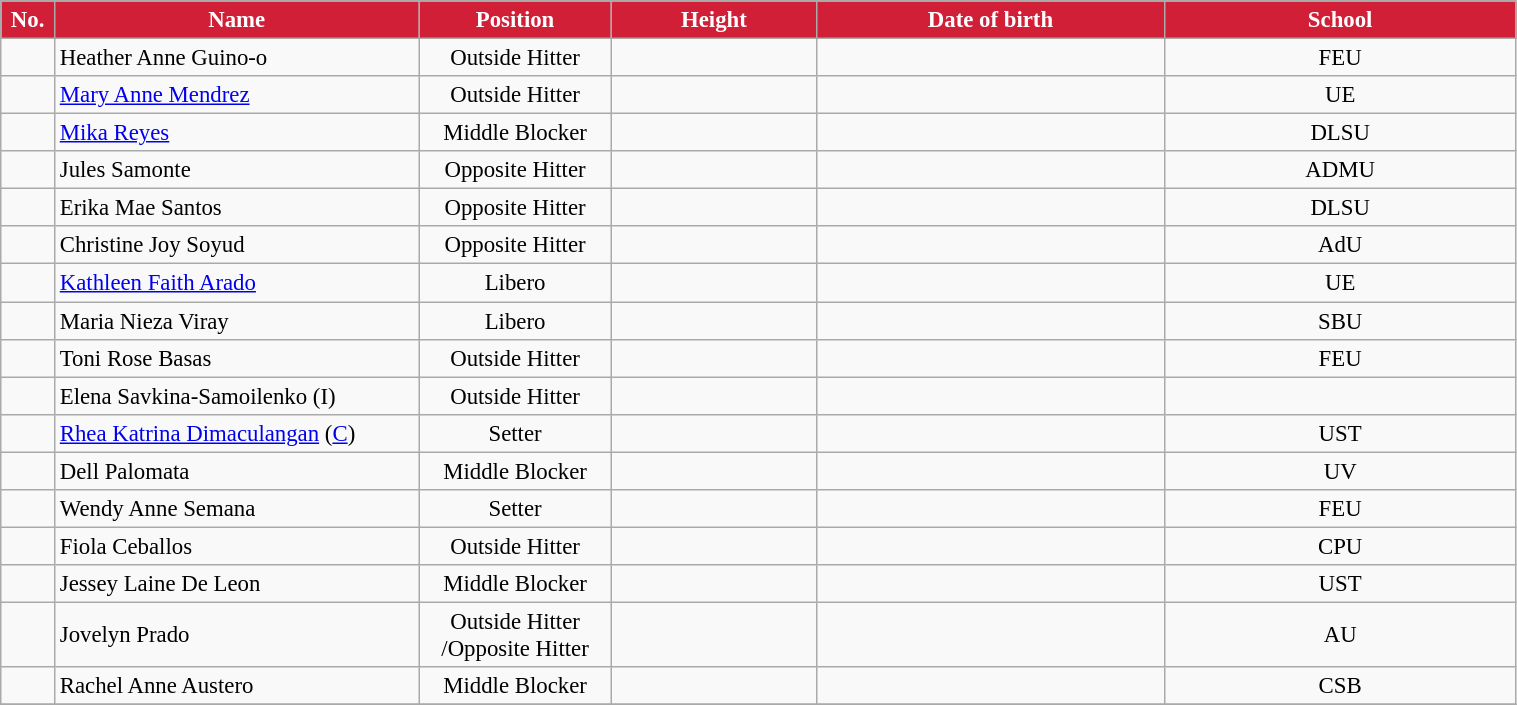<table class="wikitable sortable" style="font-size:95%; text-align:center; width:80%;">
<tr>
<th style="width:2em;background:#d11f37; color: white;">No.</th>
<th style="width:18em; background:#d11f37; color: white;">Name</th>
<th style="width:9em; background:#d11f37; color: white;">Position</th>
<th style="width:10em; background:#d11f37; color: white;">Height</th>
<th style="width:18em; background:#d11f37; color:white;">Date of birth</th>
<th style="width:18em; background:#d11f37; color:white;">School</th>
</tr>
<tr>
<td></td>
<td align=left> Heather Anne Guino-o</td>
<td>Outside Hitter</td>
<td></td>
<td align=right></td>
<td>FEU</td>
</tr>
<tr>
<td></td>
<td align=left> <a href='#'>Mary Anne Mendrez</a></td>
<td>Outside Hitter</td>
<td></td>
<td align=right></td>
<td>UE</td>
</tr>
<tr>
<td></td>
<td align=left> <a href='#'>Mika Reyes</a></td>
<td>Middle Blocker</td>
<td></td>
<td align=right></td>
<td>DLSU</td>
</tr>
<tr>
<td></td>
<td align=left> Jules Samonte</td>
<td>Opposite Hitter</td>
<td></td>
<td align=right></td>
<td>ADMU</td>
</tr>
<tr>
<td></td>
<td align=left> Erika Mae Santos</td>
<td>Opposite Hitter</td>
<td></td>
<td></td>
<td>DLSU</td>
</tr>
<tr>
<td></td>
<td align=left> Christine Joy Soyud</td>
<td>Opposite Hitter</td>
<td></td>
<td align=right></td>
<td>AdU</td>
</tr>
<tr>
<td></td>
<td align=left> <a href='#'>Kathleen Faith Arado</a></td>
<td>Libero</td>
<td></td>
<td align=right></td>
<td>UE</td>
</tr>
<tr>
<td></td>
<td align=left> Maria Nieza Viray</td>
<td>Libero</td>
<td></td>
<td align=right></td>
<td>SBU</td>
</tr>
<tr>
<td></td>
<td align=left> Toni Rose Basas</td>
<td>Outside Hitter</td>
<td></td>
<td align=right></td>
<td>FEU</td>
</tr>
<tr>
<td></td>
<td align=left> Elena Savkina-Samoilenko (I)</td>
<td>Outside Hitter</td>
<td></td>
<td align=right></td>
<td></td>
</tr>
<tr>
<td></td>
<td align=left> <a href='#'>Rhea Katrina Dimaculangan</a> (<a href='#'>C</a>)</td>
<td>Setter</td>
<td></td>
<td align=right></td>
<td>UST</td>
</tr>
<tr>
<td></td>
<td align=left> Dell Palomata</td>
<td>Middle Blocker</td>
<td></td>
<td align=right></td>
<td>UV</td>
</tr>
<tr>
<td></td>
<td align=left> Wendy Anne Semana</td>
<td>Setter</td>
<td></td>
<td align=right></td>
<td>FEU</td>
</tr>
<tr>
<td></td>
<td align=left> Fiola Ceballos</td>
<td>Outside Hitter</td>
<td></td>
<td align=right></td>
<td>CPU</td>
</tr>
<tr>
<td></td>
<td align=left> Jessey Laine De Leon</td>
<td>Middle Blocker</td>
<td></td>
<td align=right></td>
<td>UST</td>
</tr>
<tr>
<td></td>
<td align=left> Jovelyn Prado</td>
<td>Outside Hitter /Opposite Hitter</td>
<td></td>
<td align=right></td>
<td>AU</td>
</tr>
<tr>
<td></td>
<td align=left> Rachel Anne Austero</td>
<td>Middle Blocker</td>
<td></td>
<td align=right></td>
<td>CSB</td>
</tr>
<tr>
</tr>
</table>
